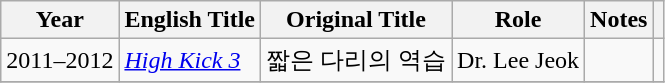<table class="wikitable sortable">
<tr>
<th>Year</th>
<th>English Title</th>
<th>Original Title</th>
<th>Role</th>
<th>Notes</th>
<th></th>
</tr>
<tr>
<td>2011–2012</td>
<td><em> <a href='#'>High Kick 3</a></em></td>
<td>짧은 다리의 역습</td>
<td>Dr. Lee Jeok</td>
<td></td>
<td></td>
</tr>
<tr>
</tr>
</table>
